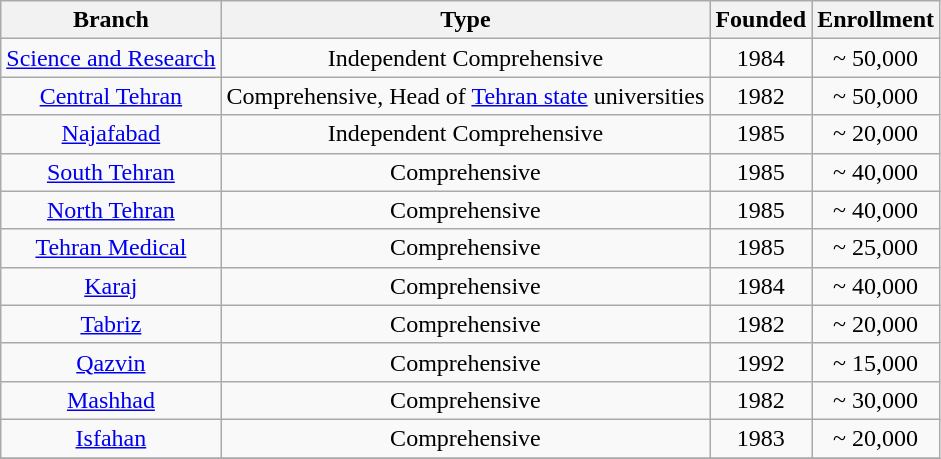<table class="wikitable sortable" style="text-align:center;">
<tr>
<th>Branch</th>
<th>Type</th>
<th>Founded</th>
<th>Enrollment</th>
</tr>
<tr>
<td><a href='#'>Science and Research</a></td>
<td>Independent Comprehensive</td>
<td>1984</td>
<td>~ 50,000</td>
</tr>
<tr>
<td><a href='#'>Central Tehran</a></td>
<td>Comprehensive, Head of <a href='#'>Tehran state</a> universities</td>
<td>1982</td>
<td>~ 50,000</td>
</tr>
<tr>
<td><a href='#'>Najafabad</a></td>
<td>Independent Comprehensive</td>
<td>1985</td>
<td>~ 20,000</td>
</tr>
<tr>
<td><a href='#'>South Tehran</a></td>
<td>Comprehensive</td>
<td>1985</td>
<td>~ 40,000</td>
</tr>
<tr>
<td><a href='#'>North Tehran</a></td>
<td>Comprehensive</td>
<td>1985</td>
<td>~ 40,000</td>
</tr>
<tr>
<td><a href='#'>Tehran Medical</a></td>
<td>Comprehensive</td>
<td>1985</td>
<td>~ 25,000</td>
</tr>
<tr>
<td><a href='#'>Karaj</a></td>
<td>Comprehensive</td>
<td>1984</td>
<td>~ 40,000</td>
</tr>
<tr>
<td><a href='#'>Tabriz</a></td>
<td>Comprehensive</td>
<td>1982</td>
<td>~ 20,000</td>
</tr>
<tr>
<td><a href='#'>Qazvin</a></td>
<td>Comprehensive</td>
<td>1992</td>
<td>~ 15,000</td>
</tr>
<tr>
<td><a href='#'>Mashhad</a></td>
<td>Comprehensive</td>
<td>1982</td>
<td>~ 30,000</td>
</tr>
<tr>
<td><a href='#'>Isfahan</a></td>
<td>Comprehensive</td>
<td>1983</td>
<td>~ 20,000</td>
</tr>
<tr>
</tr>
</table>
